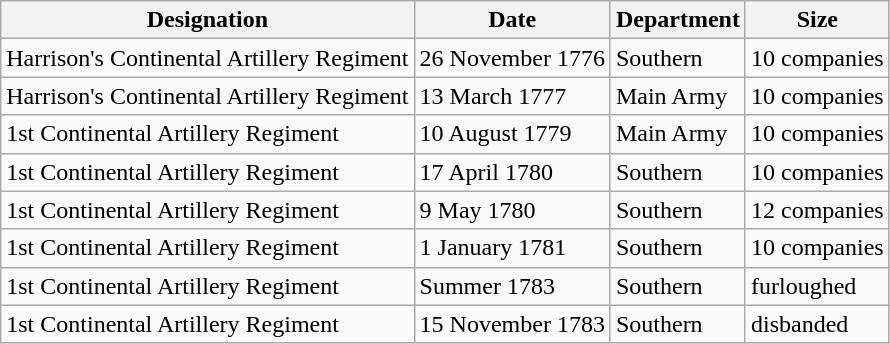<table class="wikitable">
<tr>
<th>Designation</th>
<th>Date</th>
<th>Department</th>
<th>Size</th>
</tr>
<tr>
<td>Harrison's Continental Artillery Regiment</td>
<td>26 November 1776</td>
<td>Southern</td>
<td>10 companies</td>
</tr>
<tr>
<td>Harrison's Continental Artillery Regiment</td>
<td>13 March 1777</td>
<td>Main Army</td>
<td>10 companies</td>
</tr>
<tr>
<td>1st Continental Artillery Regiment</td>
<td>10 August 1779</td>
<td>Main Army</td>
<td>10 companies</td>
</tr>
<tr>
<td>1st Continental Artillery Regiment</td>
<td>17 April 1780</td>
<td>Southern</td>
<td>10 companies</td>
</tr>
<tr>
<td>1st Continental Artillery Regiment</td>
<td>9 May 1780</td>
<td>Southern</td>
<td>12 companies</td>
</tr>
<tr>
<td>1st Continental Artillery Regiment</td>
<td>1 January 1781</td>
<td>Southern</td>
<td>10 companies</td>
</tr>
<tr>
<td>1st Continental Artillery Regiment</td>
<td>Summer 1783</td>
<td>Southern</td>
<td>furloughed</td>
</tr>
<tr>
<td>1st Continental Artillery Regiment</td>
<td>15 November 1783</td>
<td>Southern</td>
<td>disbanded</td>
</tr>
</table>
